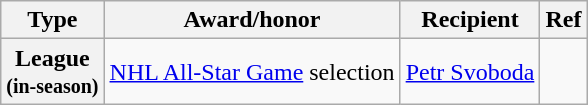<table class="wikitable">
<tr>
<th scope="col">Type</th>
<th scope="col">Award/honor</th>
<th scope="col">Recipient</th>
<th scope="col">Ref</th>
</tr>
<tr>
<th scope="row">League<br><small>(in-season)</small></th>
<td><a href='#'>NHL All-Star Game</a> selection</td>
<td><a href='#'>Petr Svoboda</a></td>
<td></td>
</tr>
</table>
